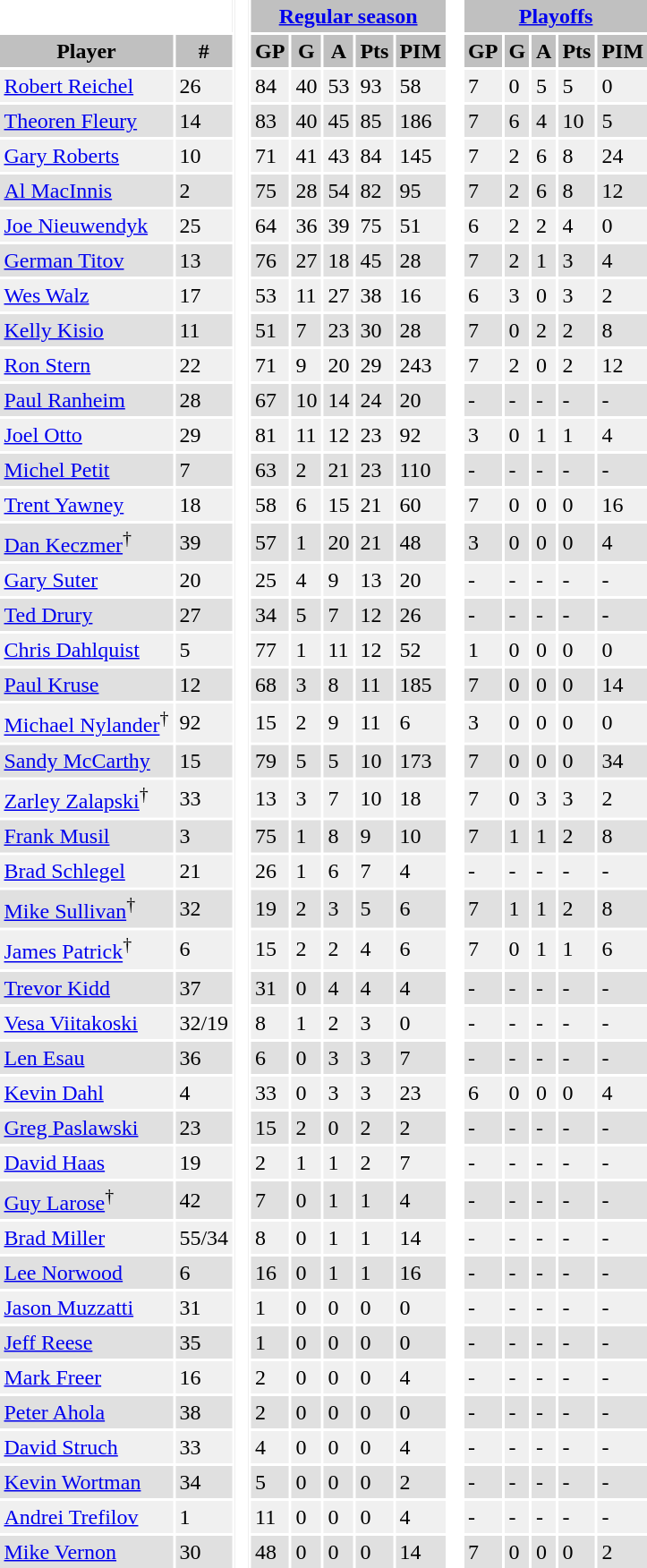<table BORDER="0" CELLPADDING="3" CELLSPACING="2" ID="Table1">
<tr ALIGN="center" bgcolor="#c0c0c0">
<th ALIGN="center" colspan="2" bgcolor="#ffffff"> </th>
<th ALIGN="center" rowspan="99" bgcolor="#ffffff"> </th>
<th ALIGN="center" colspan="5"><a href='#'>Regular season</a></th>
<th ALIGN="center" rowspan="99" bgcolor="#ffffff"> </th>
<th ALIGN="center" colspan="5"><a href='#'>Playoffs</a></th>
</tr>
<tr ALIGN="center" bgcolor="#c0c0c0">
<th ALIGN="center">Player</th>
<th ALIGN="center">#</th>
<th ALIGN="center">GP</th>
<th ALIGN="center">G</th>
<th ALIGN="center">A</th>
<th ALIGN="center">Pts</th>
<th ALIGN="center">PIM</th>
<th ALIGN="center">GP</th>
<th ALIGN="center">G</th>
<th ALIGN="center">A</th>
<th ALIGN="center">Pts</th>
<th ALIGN="center">PIM</th>
</tr>
<tr bgcolor="#f0f0f0">
<td><a href='#'>Robert Reichel</a></td>
<td>26</td>
<td>84</td>
<td>40</td>
<td>53</td>
<td>93</td>
<td>58</td>
<td>7</td>
<td>0</td>
<td>5</td>
<td>5</td>
<td>0</td>
</tr>
<tr bgcolor="#e0e0e0">
<td><a href='#'>Theoren Fleury</a></td>
<td>14</td>
<td>83</td>
<td>40</td>
<td>45</td>
<td>85</td>
<td>186</td>
<td>7</td>
<td>6</td>
<td>4</td>
<td>10</td>
<td>5</td>
</tr>
<tr bgcolor="#f0f0f0">
<td><a href='#'>Gary Roberts</a></td>
<td>10</td>
<td>71</td>
<td>41</td>
<td>43</td>
<td>84</td>
<td>145</td>
<td>7</td>
<td>2</td>
<td>6</td>
<td>8</td>
<td>24</td>
</tr>
<tr bgcolor="#e0e0e0">
<td><a href='#'>Al MacInnis</a></td>
<td>2</td>
<td>75</td>
<td>28</td>
<td>54</td>
<td>82</td>
<td>95</td>
<td>7</td>
<td>2</td>
<td>6</td>
<td>8</td>
<td>12</td>
</tr>
<tr bgcolor="#f0f0f0">
<td><a href='#'>Joe Nieuwendyk</a></td>
<td>25</td>
<td>64</td>
<td>36</td>
<td>39</td>
<td>75</td>
<td>51</td>
<td>6</td>
<td>2</td>
<td>2</td>
<td>4</td>
<td>0</td>
</tr>
<tr bgcolor="#e0e0e0">
<td><a href='#'>German Titov</a></td>
<td>13</td>
<td>76</td>
<td>27</td>
<td>18</td>
<td>45</td>
<td>28</td>
<td>7</td>
<td>2</td>
<td>1</td>
<td>3</td>
<td>4</td>
</tr>
<tr bgcolor="#f0f0f0">
<td><a href='#'>Wes Walz</a></td>
<td>17</td>
<td>53</td>
<td>11</td>
<td>27</td>
<td>38</td>
<td>16</td>
<td>6</td>
<td>3</td>
<td>0</td>
<td>3</td>
<td>2</td>
</tr>
<tr bgcolor="#e0e0e0">
<td><a href='#'>Kelly Kisio</a></td>
<td>11</td>
<td>51</td>
<td>7</td>
<td>23</td>
<td>30</td>
<td>28</td>
<td>7</td>
<td>0</td>
<td>2</td>
<td>2</td>
<td>8</td>
</tr>
<tr bgcolor="#f0f0f0">
<td><a href='#'>Ron Stern</a></td>
<td>22</td>
<td>71</td>
<td>9</td>
<td>20</td>
<td>29</td>
<td>243</td>
<td>7</td>
<td>2</td>
<td>0</td>
<td>2</td>
<td>12</td>
</tr>
<tr bgcolor="#e0e0e0">
<td><a href='#'>Paul Ranheim</a></td>
<td>28</td>
<td>67</td>
<td>10</td>
<td>14</td>
<td>24</td>
<td>20</td>
<td>-</td>
<td>-</td>
<td>-</td>
<td>-</td>
<td>-</td>
</tr>
<tr bgcolor="#f0f0f0">
<td><a href='#'>Joel Otto</a></td>
<td>29</td>
<td>81</td>
<td>11</td>
<td>12</td>
<td>23</td>
<td>92</td>
<td>3</td>
<td>0</td>
<td>1</td>
<td>1</td>
<td>4</td>
</tr>
<tr bgcolor="#e0e0e0">
<td><a href='#'>Michel Petit</a></td>
<td>7</td>
<td>63</td>
<td>2</td>
<td>21</td>
<td>23</td>
<td>110</td>
<td>-</td>
<td>-</td>
<td>-</td>
<td>-</td>
<td>-</td>
</tr>
<tr bgcolor="#f0f0f0">
<td><a href='#'>Trent Yawney</a></td>
<td>18</td>
<td>58</td>
<td>6</td>
<td>15</td>
<td>21</td>
<td>60</td>
<td>7</td>
<td>0</td>
<td>0</td>
<td>0</td>
<td>16</td>
</tr>
<tr bgcolor="#e0e0e0">
<td><a href='#'>Dan Keczmer</a><sup>†</sup></td>
<td>39</td>
<td>57</td>
<td>1</td>
<td>20</td>
<td>21</td>
<td>48</td>
<td>3</td>
<td>0</td>
<td>0</td>
<td>0</td>
<td>4</td>
</tr>
<tr bgcolor="#f0f0f0">
<td><a href='#'>Gary Suter</a></td>
<td>20</td>
<td>25</td>
<td>4</td>
<td>9</td>
<td>13</td>
<td>20</td>
<td>-</td>
<td>-</td>
<td>-</td>
<td>-</td>
<td>-</td>
</tr>
<tr bgcolor="#e0e0e0">
<td><a href='#'>Ted Drury</a></td>
<td>27</td>
<td>34</td>
<td>5</td>
<td>7</td>
<td>12</td>
<td>26</td>
<td>-</td>
<td>-</td>
<td>-</td>
<td>-</td>
<td>-</td>
</tr>
<tr bgcolor="#f0f0f0">
<td><a href='#'>Chris Dahlquist</a></td>
<td>5</td>
<td>77</td>
<td>1</td>
<td>11</td>
<td>12</td>
<td>52</td>
<td>1</td>
<td>0</td>
<td>0</td>
<td>0</td>
<td>0</td>
</tr>
<tr bgcolor="#e0e0e0">
<td><a href='#'>Paul Kruse</a></td>
<td>12</td>
<td>68</td>
<td>3</td>
<td>8</td>
<td>11</td>
<td>185</td>
<td>7</td>
<td>0</td>
<td>0</td>
<td>0</td>
<td>14</td>
</tr>
<tr bgcolor="#f0f0f0">
<td><a href='#'>Michael Nylander</a><sup>†</sup></td>
<td>92</td>
<td>15</td>
<td>2</td>
<td>9</td>
<td>11</td>
<td>6</td>
<td>3</td>
<td>0</td>
<td>0</td>
<td>0</td>
<td>0</td>
</tr>
<tr bgcolor="#e0e0e0">
<td><a href='#'>Sandy McCarthy</a></td>
<td>15</td>
<td>79</td>
<td>5</td>
<td>5</td>
<td>10</td>
<td>173</td>
<td>7</td>
<td>0</td>
<td>0</td>
<td>0</td>
<td>34</td>
</tr>
<tr bgcolor="#f0f0f0">
<td><a href='#'>Zarley Zalapski</a><sup>†</sup></td>
<td>33</td>
<td>13</td>
<td>3</td>
<td>7</td>
<td>10</td>
<td>18</td>
<td>7</td>
<td>0</td>
<td>3</td>
<td>3</td>
<td>2</td>
</tr>
<tr bgcolor="#e0e0e0">
<td><a href='#'>Frank Musil</a></td>
<td>3</td>
<td>75</td>
<td>1</td>
<td>8</td>
<td>9</td>
<td>10</td>
<td>7</td>
<td>1</td>
<td>1</td>
<td>2</td>
<td>8</td>
</tr>
<tr bgcolor="#f0f0f0">
<td><a href='#'>Brad Schlegel</a></td>
<td>21</td>
<td>26</td>
<td>1</td>
<td>6</td>
<td>7</td>
<td>4</td>
<td>-</td>
<td>-</td>
<td>-</td>
<td>-</td>
<td>-</td>
</tr>
<tr bgcolor="#e0e0e0">
<td><a href='#'>Mike Sullivan</a><sup>†</sup></td>
<td>32</td>
<td>19</td>
<td>2</td>
<td>3</td>
<td>5</td>
<td>6</td>
<td>7</td>
<td>1</td>
<td>1</td>
<td>2</td>
<td>8</td>
</tr>
<tr bgcolor="#f0f0f0">
<td><a href='#'>James Patrick</a><sup>†</sup></td>
<td>6</td>
<td>15</td>
<td>2</td>
<td>2</td>
<td>4</td>
<td>6</td>
<td>7</td>
<td>0</td>
<td>1</td>
<td>1</td>
<td>6</td>
</tr>
<tr bgcolor="#e0e0e0">
<td><a href='#'>Trevor Kidd</a></td>
<td>37</td>
<td>31</td>
<td>0</td>
<td>4</td>
<td>4</td>
<td>4</td>
<td>-</td>
<td>-</td>
<td>-</td>
<td>-</td>
<td>-</td>
</tr>
<tr bgcolor="#f0f0f0">
<td><a href='#'>Vesa Viitakoski</a></td>
<td>32/19</td>
<td>8</td>
<td>1</td>
<td>2</td>
<td>3</td>
<td>0</td>
<td>-</td>
<td>-</td>
<td>-</td>
<td>-</td>
<td>-</td>
</tr>
<tr bgcolor="#e0e0e0">
<td><a href='#'>Len Esau</a></td>
<td>36</td>
<td>6</td>
<td>0</td>
<td>3</td>
<td>3</td>
<td>7</td>
<td>-</td>
<td>-</td>
<td>-</td>
<td>-</td>
<td>-</td>
</tr>
<tr bgcolor="#f0f0f0">
<td><a href='#'>Kevin Dahl</a></td>
<td>4</td>
<td>33</td>
<td>0</td>
<td>3</td>
<td>3</td>
<td>23</td>
<td>6</td>
<td>0</td>
<td>0</td>
<td>0</td>
<td>4</td>
</tr>
<tr bgcolor="#e0e0e0">
<td><a href='#'>Greg Paslawski</a></td>
<td>23</td>
<td>15</td>
<td>2</td>
<td>0</td>
<td>2</td>
<td>2</td>
<td>-</td>
<td>-</td>
<td>-</td>
<td>-</td>
<td>-</td>
</tr>
<tr bgcolor="#f0f0f0">
<td><a href='#'>David Haas</a></td>
<td>19</td>
<td>2</td>
<td>1</td>
<td>1</td>
<td>2</td>
<td>7</td>
<td>-</td>
<td>-</td>
<td>-</td>
<td>-</td>
<td>-</td>
</tr>
<tr bgcolor="#e0e0e0">
<td><a href='#'>Guy Larose</a><sup>†</sup></td>
<td>42</td>
<td>7</td>
<td>0</td>
<td>1</td>
<td>1</td>
<td>4</td>
<td>-</td>
<td>-</td>
<td>-</td>
<td>-</td>
<td>-</td>
</tr>
<tr bgcolor="#f0f0f0">
<td><a href='#'>Brad Miller</a></td>
<td>55/34</td>
<td>8</td>
<td>0</td>
<td>1</td>
<td>1</td>
<td>14</td>
<td>-</td>
<td>-</td>
<td>-</td>
<td>-</td>
<td>-</td>
</tr>
<tr bgcolor="#e0e0e0">
<td><a href='#'>Lee Norwood</a></td>
<td>6</td>
<td>16</td>
<td>0</td>
<td>1</td>
<td>1</td>
<td>16</td>
<td>-</td>
<td>-</td>
<td>-</td>
<td>-</td>
<td>-</td>
</tr>
<tr bgcolor="#f0f0f0">
<td><a href='#'>Jason Muzzatti</a></td>
<td>31</td>
<td>1</td>
<td>0</td>
<td>0</td>
<td>0</td>
<td>0</td>
<td>-</td>
<td>-</td>
<td>-</td>
<td>-</td>
<td>-</td>
</tr>
<tr bgcolor="#e0e0e0">
<td><a href='#'>Jeff Reese</a></td>
<td>35</td>
<td>1</td>
<td>0</td>
<td>0</td>
<td>0</td>
<td>0</td>
<td>-</td>
<td>-</td>
<td>-</td>
<td>-</td>
<td>-</td>
</tr>
<tr bgcolor="#f0f0f0">
<td><a href='#'>Mark Freer</a></td>
<td>16</td>
<td>2</td>
<td>0</td>
<td>0</td>
<td>0</td>
<td>4</td>
<td>-</td>
<td>-</td>
<td>-</td>
<td>-</td>
<td>-</td>
</tr>
<tr bgcolor="#e0e0e0">
<td><a href='#'>Peter Ahola</a></td>
<td>38</td>
<td>2</td>
<td>0</td>
<td>0</td>
<td>0</td>
<td>0</td>
<td>-</td>
<td>-</td>
<td>-</td>
<td>-</td>
<td>-</td>
</tr>
<tr bgcolor="#f0f0f0">
<td><a href='#'>David Struch</a></td>
<td>33</td>
<td>4</td>
<td>0</td>
<td>0</td>
<td>0</td>
<td>4</td>
<td>-</td>
<td>-</td>
<td>-</td>
<td>-</td>
<td>-</td>
</tr>
<tr bgcolor="#e0e0e0">
<td><a href='#'>Kevin Wortman</a></td>
<td>34</td>
<td>5</td>
<td>0</td>
<td>0</td>
<td>0</td>
<td>2</td>
<td>-</td>
<td>-</td>
<td>-</td>
<td>-</td>
<td>-</td>
</tr>
<tr bgcolor="#f0f0f0">
<td><a href='#'>Andrei Trefilov</a></td>
<td>1</td>
<td>11</td>
<td>0</td>
<td>0</td>
<td>0</td>
<td>4</td>
<td>-</td>
<td>-</td>
<td>-</td>
<td>-</td>
<td>-</td>
</tr>
<tr bgcolor="#e0e0e0">
<td><a href='#'>Mike Vernon</a></td>
<td>30</td>
<td>48</td>
<td>0</td>
<td>0</td>
<td>0</td>
<td>14</td>
<td>7</td>
<td>0</td>
<td>0</td>
<td>0</td>
<td>2</td>
</tr>
</table>
